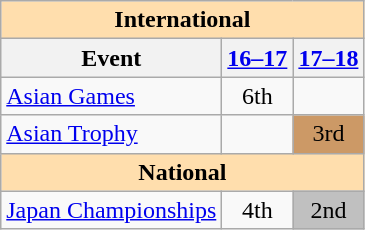<table class="wikitable" style="text-align:center">
<tr>
<th style="background-color: #ffdead; " colspan=3 align=center>International</th>
</tr>
<tr>
<th>Event</th>
<th><a href='#'>16–17</a></th>
<th><a href='#'>17–18</a></th>
</tr>
<tr>
<td align=left><a href='#'>Asian Games</a></td>
<td>6th</td>
<td></td>
</tr>
<tr>
<td align=left><a href='#'>Asian Trophy</a></td>
<td></td>
<td bgcolor=cc9966>3rd</td>
</tr>
<tr>
<th style="background-color: #ffdead; " colspan=3 align=center>National</th>
</tr>
<tr>
<td align=left><a href='#'>Japan Championships</a></td>
<td>4th</td>
<td bgcolor=silver>2nd</td>
</tr>
</table>
